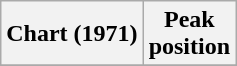<table class="wikitable plainrowheaders">
<tr>
<th scope="col">Chart (1971)</th>
<th scope="col">Peak<br>position</th>
</tr>
<tr>
</tr>
</table>
